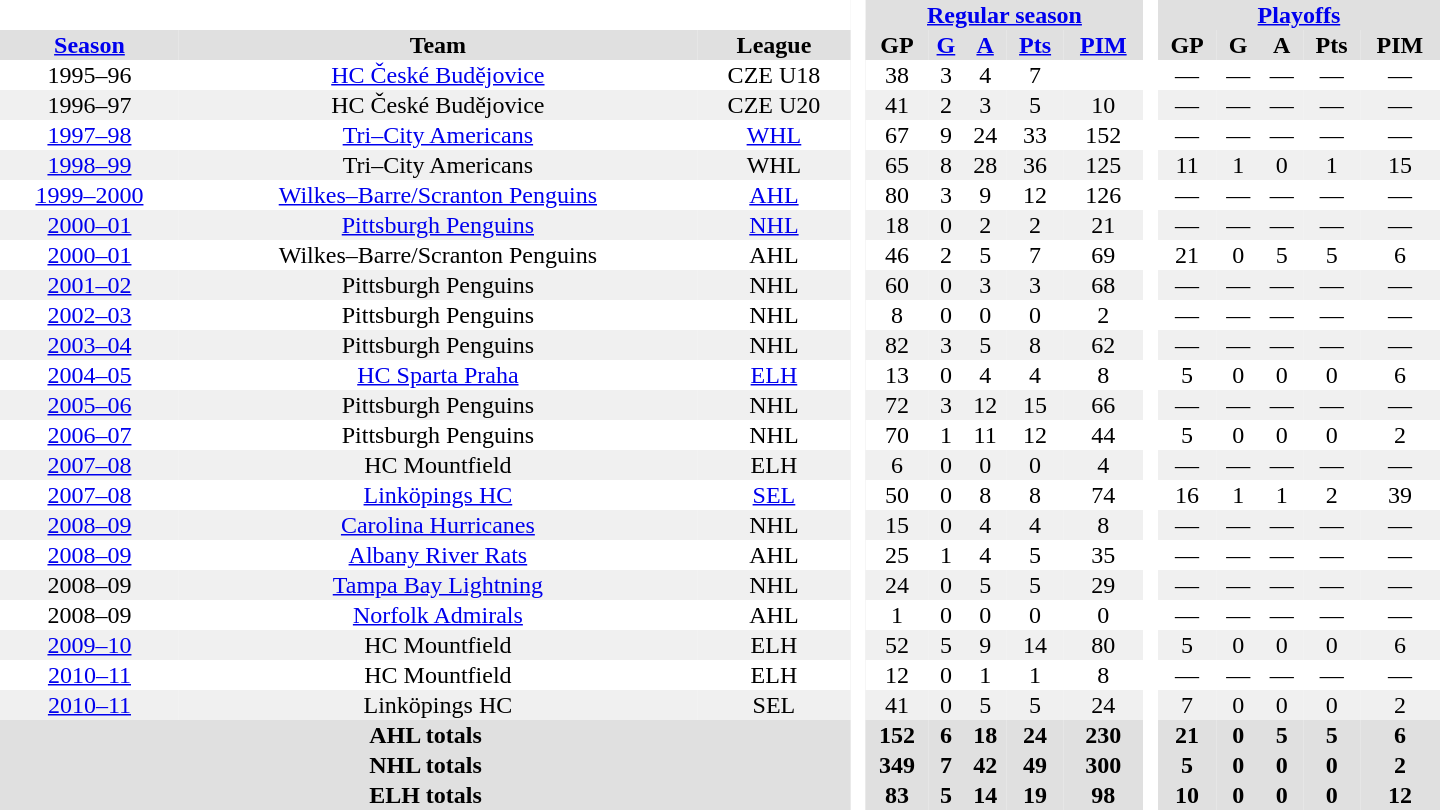<table border="0" cellpadding="1" cellspacing="0" style="text-align:center; width:60em">
<tr bgcolor="#e0e0e0">
<th colspan="3" bgcolor="#ffffff"> </th>
<th rowspan="100" bgcolor="#ffffff"> </th>
<th colspan="5"><a href='#'>Regular season</a></th>
<th rowspan="100" bgcolor="#ffffff"> </th>
<th colspan="5"><a href='#'>Playoffs</a></th>
</tr>
<tr bgcolor="#e0e0e0">
<th><a href='#'>Season</a></th>
<th>Team</th>
<th>League</th>
<th>GP</th>
<th><a href='#'>G</a></th>
<th><a href='#'>A</a></th>
<th><a href='#'>Pts</a></th>
<th><a href='#'>PIM</a></th>
<th>GP</th>
<th>G</th>
<th>A</th>
<th>Pts</th>
<th>PIM</th>
</tr>
<tr>
<td>1995–96</td>
<td><a href='#'>HC České Budějovice</a></td>
<td>CZE U18</td>
<td>38</td>
<td>3</td>
<td>4</td>
<td>7</td>
<td></td>
<td>—</td>
<td>—</td>
<td>—</td>
<td>—</td>
<td>—</td>
</tr>
<tr bgcolor="#f0f0f0">
<td>1996–97</td>
<td>HC České Budějovice</td>
<td>CZE U20</td>
<td>41</td>
<td>2</td>
<td>3</td>
<td>5</td>
<td>10</td>
<td>—</td>
<td>—</td>
<td>—</td>
<td>—</td>
<td>—</td>
</tr>
<tr>
<td><a href='#'>1997–98</a></td>
<td><a href='#'>Tri–City Americans</a></td>
<td><a href='#'>WHL</a></td>
<td>67</td>
<td>9</td>
<td>24</td>
<td>33</td>
<td>152</td>
<td>—</td>
<td>—</td>
<td>—</td>
<td>—</td>
<td>—</td>
</tr>
<tr bgcolor="#f0f0f0">
<td><a href='#'>1998–99</a></td>
<td>Tri–City Americans</td>
<td>WHL</td>
<td>65</td>
<td>8</td>
<td>28</td>
<td>36</td>
<td>125</td>
<td>11</td>
<td>1</td>
<td>0</td>
<td>1</td>
<td>15</td>
</tr>
<tr>
<td><a href='#'>1999–2000</a></td>
<td><a href='#'>Wilkes–Barre/Scranton Penguins</a></td>
<td><a href='#'>AHL</a></td>
<td>80</td>
<td>3</td>
<td>9</td>
<td>12</td>
<td>126</td>
<td>—</td>
<td>—</td>
<td>—</td>
<td>—</td>
<td>—</td>
</tr>
<tr bgcolor="#f0f0f0">
<td><a href='#'>2000–01</a></td>
<td><a href='#'>Pittsburgh Penguins</a></td>
<td><a href='#'>NHL</a></td>
<td>18</td>
<td>0</td>
<td>2</td>
<td>2</td>
<td>21</td>
<td>—</td>
<td>—</td>
<td>—</td>
<td>—</td>
<td>—</td>
</tr>
<tr>
<td><a href='#'>2000–01</a></td>
<td>Wilkes–Barre/Scranton Penguins</td>
<td>AHL</td>
<td>46</td>
<td>2</td>
<td>5</td>
<td>7</td>
<td>69</td>
<td>21</td>
<td>0</td>
<td>5</td>
<td>5</td>
<td>6</td>
</tr>
<tr bgcolor="#f0f0f0">
<td><a href='#'>2001–02</a></td>
<td>Pittsburgh Penguins</td>
<td>NHL</td>
<td>60</td>
<td>0</td>
<td>3</td>
<td>3</td>
<td>68</td>
<td>—</td>
<td>—</td>
<td>—</td>
<td>—</td>
<td>—</td>
</tr>
<tr>
<td><a href='#'>2002–03</a></td>
<td>Pittsburgh Penguins</td>
<td>NHL</td>
<td>8</td>
<td>0</td>
<td>0</td>
<td>0</td>
<td>2</td>
<td>—</td>
<td>—</td>
<td>—</td>
<td>—</td>
<td>—</td>
</tr>
<tr bgcolor="#f0f0f0">
<td><a href='#'>2003–04</a></td>
<td>Pittsburgh Penguins</td>
<td>NHL</td>
<td>82</td>
<td>3</td>
<td>5</td>
<td>8</td>
<td>62</td>
<td>—</td>
<td>—</td>
<td>—</td>
<td>—</td>
<td>—</td>
</tr>
<tr>
<td><a href='#'>2004–05</a></td>
<td><a href='#'>HC Sparta Praha</a></td>
<td><a href='#'>ELH</a></td>
<td>13</td>
<td>0</td>
<td>4</td>
<td>4</td>
<td>8</td>
<td>5</td>
<td>0</td>
<td>0</td>
<td>0</td>
<td>6</td>
</tr>
<tr bgcolor="#f0f0f0">
<td><a href='#'>2005–06</a></td>
<td>Pittsburgh Penguins</td>
<td>NHL</td>
<td>72</td>
<td>3</td>
<td>12</td>
<td>15</td>
<td>66</td>
<td>—</td>
<td>—</td>
<td>—</td>
<td>—</td>
<td>—</td>
</tr>
<tr>
<td><a href='#'>2006–07</a></td>
<td>Pittsburgh Penguins</td>
<td>NHL</td>
<td>70</td>
<td>1</td>
<td>11</td>
<td>12</td>
<td>44</td>
<td>5</td>
<td>0</td>
<td>0</td>
<td>0</td>
<td>2</td>
</tr>
<tr bgcolor="#f0f0f0">
<td><a href='#'>2007–08</a></td>
<td>HC Mountfield</td>
<td>ELH</td>
<td>6</td>
<td>0</td>
<td>0</td>
<td>0</td>
<td>4</td>
<td>—</td>
<td>—</td>
<td>—</td>
<td>—</td>
<td>—</td>
</tr>
<tr>
<td><a href='#'>2007–08</a></td>
<td><a href='#'>Linköpings HC</a></td>
<td><a href='#'>SEL</a></td>
<td>50</td>
<td>0</td>
<td>8</td>
<td>8</td>
<td>74</td>
<td>16</td>
<td>1</td>
<td>1</td>
<td>2</td>
<td>39</td>
</tr>
<tr bgcolor="#f0f0f0">
<td><a href='#'>2008–09</a></td>
<td><a href='#'>Carolina Hurricanes</a></td>
<td>NHL</td>
<td>15</td>
<td>0</td>
<td>4</td>
<td>4</td>
<td>8</td>
<td>—</td>
<td>—</td>
<td>—</td>
<td>—</td>
<td>—</td>
</tr>
<tr>
<td><a href='#'>2008–09</a></td>
<td><a href='#'>Albany River Rats</a></td>
<td>AHL</td>
<td>25</td>
<td>1</td>
<td>4</td>
<td>5</td>
<td>35</td>
<td>—</td>
<td>—</td>
<td>—</td>
<td>—</td>
<td>—</td>
</tr>
<tr bgcolor="#f0f0f0">
<td>2008–09</td>
<td><a href='#'>Tampa Bay Lightning</a></td>
<td>NHL</td>
<td>24</td>
<td>0</td>
<td>5</td>
<td>5</td>
<td>29</td>
<td>—</td>
<td>—</td>
<td>—</td>
<td>—</td>
<td>—</td>
</tr>
<tr>
<td>2008–09</td>
<td><a href='#'>Norfolk Admirals</a></td>
<td>AHL</td>
<td>1</td>
<td>0</td>
<td>0</td>
<td>0</td>
<td>0</td>
<td>—</td>
<td>—</td>
<td>—</td>
<td>—</td>
<td>—</td>
</tr>
<tr bgcolor="#f0f0f0">
<td><a href='#'>2009–10</a></td>
<td>HC Mountfield</td>
<td>ELH</td>
<td>52</td>
<td>5</td>
<td>9</td>
<td>14</td>
<td>80</td>
<td>5</td>
<td>0</td>
<td>0</td>
<td>0</td>
<td>6</td>
</tr>
<tr>
<td><a href='#'>2010–11</a></td>
<td>HC Mountfield</td>
<td>ELH</td>
<td>12</td>
<td>0</td>
<td>1</td>
<td>1</td>
<td>8</td>
<td>—</td>
<td>—</td>
<td>—</td>
<td>—</td>
<td>—</td>
</tr>
<tr bgcolor="#f0f0f0">
<td><a href='#'>2010–11</a></td>
<td>Linköpings HC</td>
<td>SEL</td>
<td>41</td>
<td>0</td>
<td>5</td>
<td>5</td>
<td>24</td>
<td>7</td>
<td>0</td>
<td>0</td>
<td>0</td>
<td>2</td>
</tr>
<tr bgcolor="#e0e0e0">
<th colspan="3">AHL totals</th>
<th>152</th>
<th>6</th>
<th>18</th>
<th>24</th>
<th>230</th>
<th>21</th>
<th>0</th>
<th>5</th>
<th>5</th>
<th>6</th>
</tr>
<tr bgcolor="#e0e0e0">
<th colspan="3">NHL totals</th>
<th>349</th>
<th>7</th>
<th>42</th>
<th>49</th>
<th>300</th>
<th>5</th>
<th>0</th>
<th>0</th>
<th>0</th>
<th>2</th>
</tr>
<tr bgcolor="#e0e0e0">
<th colspan="3">ELH totals</th>
<th>83</th>
<th>5</th>
<th>14</th>
<th>19</th>
<th>98</th>
<th>10</th>
<th>0</th>
<th>0</th>
<th>0</th>
<th>12</th>
</tr>
</table>
